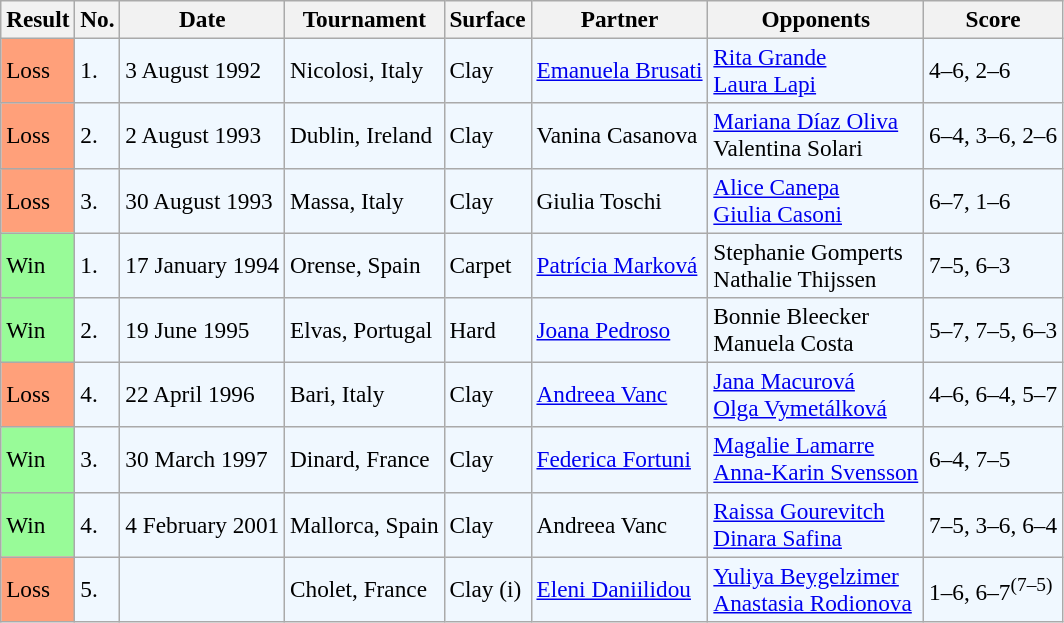<table class="sortable wikitable" style="font-size:97%;">
<tr>
<th>Result</th>
<th>No.</th>
<th>Date</th>
<th>Tournament</th>
<th>Surface</th>
<th>Partner</th>
<th>Opponents</th>
<th>Score</th>
</tr>
<tr style="background:#f0f8ff;">
<td style="background:#ffa07a;">Loss</td>
<td>1.</td>
<td>3 August 1992</td>
<td>Nicolosi, Italy</td>
<td>Clay</td>
<td> <a href='#'>Emanuela Brusati</a></td>
<td> <a href='#'>Rita Grande</a> <br>  <a href='#'>Laura Lapi</a></td>
<td>4–6, 2–6</td>
</tr>
<tr style="background:#f0f8ff;">
<td style="background:#ffa07a;">Loss</td>
<td>2.</td>
<td>2 August 1993</td>
<td>Dublin, Ireland</td>
<td>Clay</td>
<td> Vanina Casanova</td>
<td> <a href='#'>Mariana Díaz Oliva</a> <br>  Valentina Solari</td>
<td>6–4, 3–6, 2–6</td>
</tr>
<tr style="background:#f0f8ff;">
<td style="background:#ffa07a;">Loss</td>
<td>3.</td>
<td>30 August 1993</td>
<td>Massa, Italy</td>
<td>Clay</td>
<td> Giulia Toschi</td>
<td> <a href='#'>Alice Canepa</a> <br>  <a href='#'>Giulia Casoni</a></td>
<td>6–7, 1–6</td>
</tr>
<tr style="background:#f0f8ff;">
<td style="background:#98fb98;">Win</td>
<td>1.</td>
<td>17 January 1994</td>
<td>Orense, Spain</td>
<td>Carpet</td>
<td> <a href='#'>Patrícia Marková</a></td>
<td> Stephanie Gomperts <br>  Nathalie Thijssen</td>
<td>7–5, 6–3</td>
</tr>
<tr style="background:#f0f8ff;">
<td style="background:#98fb98;">Win</td>
<td>2.</td>
<td>19 June 1995</td>
<td>Elvas, Portugal</td>
<td>Hard</td>
<td> <a href='#'>Joana Pedroso</a></td>
<td> Bonnie Bleecker <br>  Manuela Costa</td>
<td>5–7, 7–5, 6–3</td>
</tr>
<tr style="background:#f0f8ff;">
<td style="background:#ffa07a;">Loss</td>
<td>4.</td>
<td>22 April 1996</td>
<td>Bari, Italy</td>
<td>Clay</td>
<td> <a href='#'>Andreea Vanc</a></td>
<td> <a href='#'>Jana Macurová</a> <br>  <a href='#'>Olga Vymetálková</a></td>
<td>4–6, 6–4, 5–7</td>
</tr>
<tr style="background:#f0f8ff;">
<td style="background:#98fb98;">Win</td>
<td>3.</td>
<td>30 March 1997</td>
<td>Dinard, France</td>
<td>Clay</td>
<td> <a href='#'>Federica Fortuni</a></td>
<td> <a href='#'>Magalie Lamarre</a> <br>  <a href='#'>Anna-Karin Svensson</a></td>
<td>6–4, 7–5</td>
</tr>
<tr style="background:#f0f8ff;">
<td style="background:#98fb98;">Win</td>
<td>4.</td>
<td>4 February 2001</td>
<td>Mallorca, Spain</td>
<td>Clay</td>
<td> Andreea Vanc</td>
<td> <a href='#'>Raissa Gourevitch</a> <br>  <a href='#'>Dinara Safina</a></td>
<td>7–5, 3–6, 6–4</td>
</tr>
<tr style="background:#f0f8ff;">
<td style="background:#ffa07a;">Loss</td>
<td>5.</td>
<td></td>
<td>Cholet, France</td>
<td>Clay (i)</td>
<td> <a href='#'>Eleni Daniilidou</a></td>
<td> <a href='#'>Yuliya Beygelzimer</a> <br>  <a href='#'>Anastasia Rodionova</a></td>
<td>1–6, 6–7<sup>(7–5)</sup></td>
</tr>
</table>
